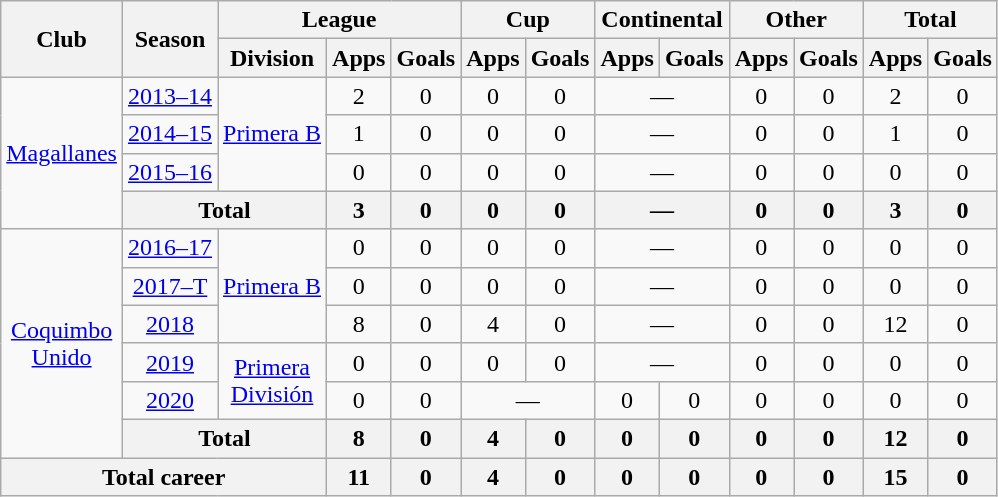<table class="wikitable" style="text-align: center">
<tr>
<th rowspan="2">Club</th>
<th rowspan="2">Season</th>
<th colspan="3">League</th>
<th colspan="2">Cup</th>
<th colspan="2">Continental</th>
<th colspan="2">Other</th>
<th colspan="2">Total</th>
</tr>
<tr>
<th>Division</th>
<th>Apps</th>
<th>Goals</th>
<th>Apps</th>
<th>Goals</th>
<th>Apps</th>
<th>Goals</th>
<th>Apps</th>
<th>Goals</th>
<th>Apps</th>
<th>Goals</th>
</tr>
<tr>
<td rowspan="4"><a href='#'>Magallanes</a></td>
<td><a href='#'>2013–14</a></td>
<td rowspan="3"><a href='#'>Primera B</a></td>
<td>2</td>
<td>0</td>
<td>0</td>
<td>0</td>
<td colspan="2">—</td>
<td>0</td>
<td>0</td>
<td>2</td>
<td>0</td>
</tr>
<tr>
<td><a href='#'>2014–15</a></td>
<td>1</td>
<td>0</td>
<td>0</td>
<td>0</td>
<td colspan="2">—</td>
<td>0</td>
<td>0</td>
<td>1</td>
<td>0</td>
</tr>
<tr>
<td><a href='#'>2015–16</a></td>
<td>0</td>
<td>0</td>
<td>0</td>
<td>0</td>
<td colspan="2">—</td>
<td>0</td>
<td>0</td>
<td>0</td>
<td>0</td>
</tr>
<tr>
<th colspan="2"><strong>Total</strong></th>
<th>3</th>
<th>0</th>
<th>0</th>
<th>0</th>
<th colspan="2">—</th>
<th>0</th>
<th>0</th>
<th>3</th>
<th>0</th>
</tr>
<tr>
<td rowspan="6"><a href='#'>Coquimbo<br>Unido</a></td>
<td><a href='#'>2016–17</a></td>
<td rowspan="3"><a href='#'>Primera B</a></td>
<td>0</td>
<td>0</td>
<td>0</td>
<td>0</td>
<td colspan="2">—</td>
<td>0</td>
<td>0</td>
<td>0</td>
<td>0</td>
</tr>
<tr>
<td><a href='#'>2017–T</a></td>
<td>0</td>
<td>0</td>
<td>0</td>
<td>0</td>
<td colspan="2">—</td>
<td>0</td>
<td>0</td>
<td>0</td>
<td>0</td>
</tr>
<tr>
<td><a href='#'>2018</a></td>
<td>8</td>
<td>0</td>
<td>4</td>
<td>0</td>
<td colspan="2">—</td>
<td>0</td>
<td>0</td>
<td>12</td>
<td>0</td>
</tr>
<tr>
<td><a href='#'>2019</a></td>
<td rowspan="2"><a href='#'>Primera<br>División</a></td>
<td>0</td>
<td>0</td>
<td>0</td>
<td>0</td>
<td colspan="2">—</td>
<td>0</td>
<td>0</td>
<td>0</td>
<td>0</td>
</tr>
<tr>
<td><a href='#'>2020</a></td>
<td>0</td>
<td>0</td>
<td colspan="2">—</td>
<td>0</td>
<td>0</td>
<td>0</td>
<td>0</td>
<td>0</td>
<td>0</td>
</tr>
<tr>
<th colspan="2"><strong>Total</strong></th>
<th>8</th>
<th>0</th>
<th>4</th>
<th>0</th>
<th>0</th>
<th>0</th>
<th>0</th>
<th>0</th>
<th>12</th>
<th>0</th>
</tr>
<tr>
<th colspan="3"><strong>Total career</strong></th>
<th>11</th>
<th>0</th>
<th>4</th>
<th>0</th>
<th>0</th>
<th>0</th>
<th>0</th>
<th>0</th>
<th>15</th>
<th>0</th>
</tr>
</table>
